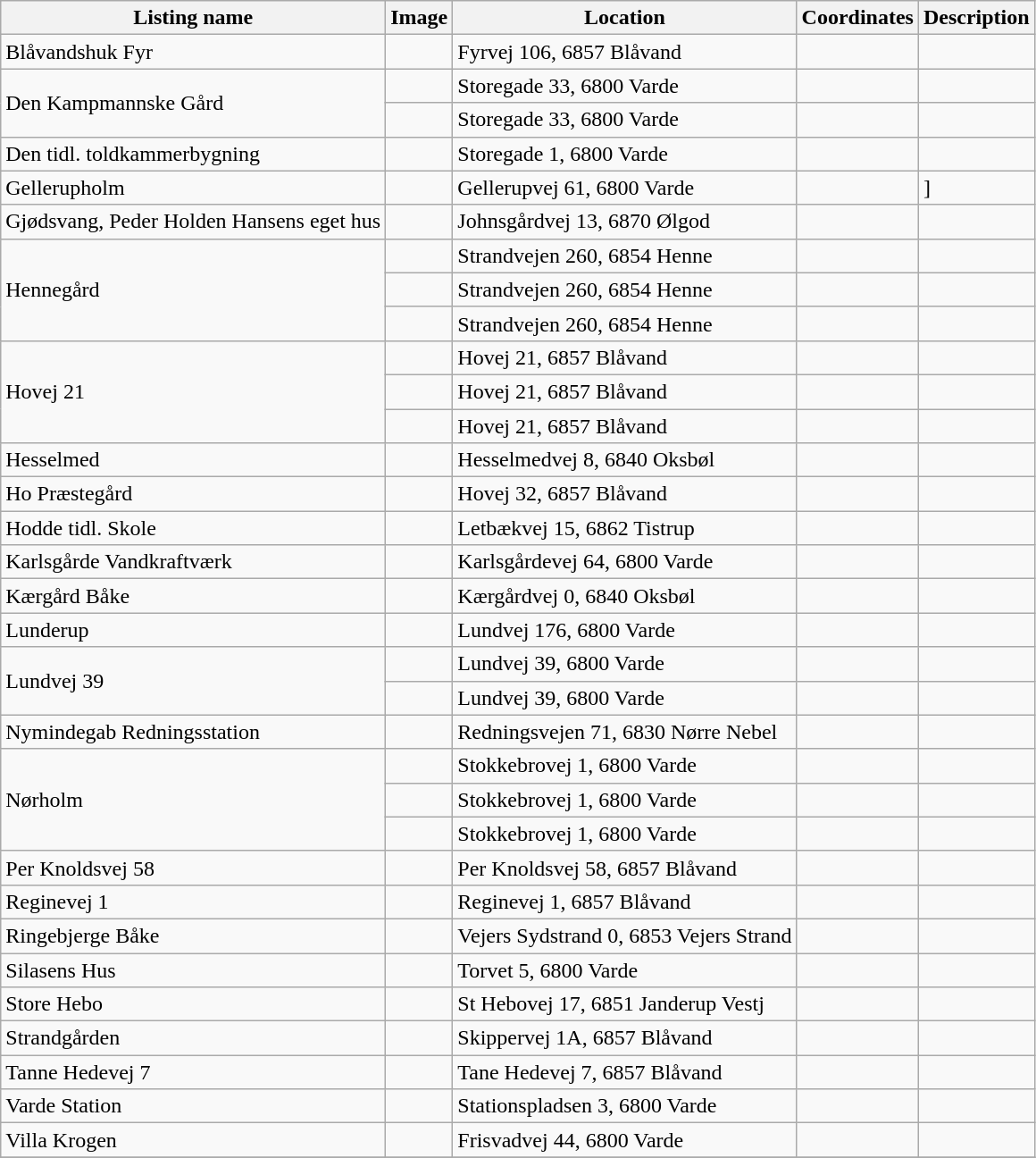<table class="wikitable sortable">
<tr>
<th>Listing name</th>
<th>Image</th>
<th>Location</th>
<th>Coordinates</th>
<th>Description</th>
</tr>
<tr>
<td>Blåvandshuk Fyr</td>
<td></td>
<td>Fyrvej 106, 6857 Blåvand</td>
<td></td>
<td></td>
</tr>
<tr>
<td rowspan="2">Den Kampmannske Gård</td>
<td></td>
<td>Storegade 33, 6800 Varde</td>
<td></td>
<td></td>
</tr>
<tr>
<td></td>
<td>Storegade 33, 6800 Varde</td>
<td></td>
<td></td>
</tr>
<tr>
<td>Den tidl. toldkammerbygning</td>
<td></td>
<td>Storegade 1, 6800 Varde</td>
<td></td>
<td></td>
</tr>
<tr>
<td>Gellerupholm</td>
<td></td>
<td>Gellerupvej 61, 6800 Varde</td>
<td></td>
<td>]</td>
</tr>
<tr>
<td>Gjødsvang, Peder Holden Hansens eget hus</td>
<td></td>
<td>Johnsgårdvej 13, 6870 Ølgod</td>
<td></td>
<td></td>
</tr>
<tr>
<td rowspan="3">Hennegård</td>
<td></td>
<td>Strandvejen 260, 6854 Henne</td>
<td></td>
<td></td>
</tr>
<tr>
<td></td>
<td>Strandvejen 260, 6854 Henne</td>
<td></td>
<td></td>
</tr>
<tr>
<td></td>
<td>Strandvejen 260, 6854 Henne</td>
<td></td>
<td></td>
</tr>
<tr>
<td rowspan="3">Hovej 21</td>
<td></td>
<td>Hovej 21, 6857 Blåvand</td>
<td></td>
<td></td>
</tr>
<tr>
<td></td>
<td>Hovej 21, 6857 Blåvand</td>
<td></td>
<td></td>
</tr>
<tr>
<td></td>
<td>Hovej 21, 6857 Blåvand</td>
<td></td>
<td></td>
</tr>
<tr>
<td>Hesselmed</td>
<td></td>
<td>Hesselmedvej 8, 6840 Oksbøl</td>
<td></td>
<td></td>
</tr>
<tr>
<td>Ho Præstegård</td>
<td></td>
<td>Hovej 32, 6857 Blåvand</td>
<td></td>
<td></td>
</tr>
<tr>
<td>Hodde tidl. Skole</td>
<td></td>
<td>Letbækvej 15, 6862 Tistrup</td>
<td></td>
<td></td>
</tr>
<tr>
<td>Karlsgårde Vandkraftværk</td>
<td></td>
<td>Karlsgårdevej 64, 6800 Varde</td>
<td></td>
<td></td>
</tr>
<tr>
<td>Kærgård Båke</td>
<td></td>
<td>Kærgårdvej 0, 6840 Oksbøl</td>
<td></td>
<td></td>
</tr>
<tr>
<td>Lunderup</td>
<td></td>
<td>Lundvej 176, 6800 Varde</td>
<td></td>
<td></td>
</tr>
<tr>
<td rowspan="2">Lundvej 39</td>
<td></td>
<td>Lundvej 39, 6800 Varde</td>
<td></td>
<td></td>
</tr>
<tr>
<td></td>
<td>Lundvej 39, 6800 Varde</td>
<td></td>
<td></td>
</tr>
<tr>
<td>Nymindegab Redningsstation</td>
<td></td>
<td>Redningsvejen 71, 6830 Nørre Nebel</td>
<td></td>
<td></td>
</tr>
<tr>
<td rowspan="3">Nørholm</td>
<td></td>
<td>Stokkebrovej 1, 6800 Varde</td>
<td></td>
<td></td>
</tr>
<tr>
<td></td>
<td>Stokkebrovej 1, 6800 Varde</td>
<td></td>
<td></td>
</tr>
<tr>
<td></td>
<td>Stokkebrovej 1, 6800 Varde</td>
<td></td>
<td></td>
</tr>
<tr>
<td>Per Knoldsvej 58</td>
<td></td>
<td>Per Knoldsvej 58, 6857 Blåvand</td>
<td></td>
<td></td>
</tr>
<tr>
<td>Reginevej 1</td>
<td></td>
<td>Reginevej 1, 6857 Blåvand</td>
<td></td>
<td></td>
</tr>
<tr>
<td>Ringebjerge Båke</td>
<td></td>
<td>Vejers Sydstrand 0, 6853 Vejers Strand</td>
<td></td>
<td></td>
</tr>
<tr>
<td>Silasens Hus</td>
<td></td>
<td>Torvet 5, 6800 Varde</td>
<td></td>
<td></td>
</tr>
<tr>
<td>Store Hebo</td>
<td></td>
<td>St Hebovej 17, 6851 Janderup Vestj</td>
<td></td>
<td></td>
</tr>
<tr>
<td>Strandgården</td>
<td></td>
<td>Skippervej 1A, 6857 Blåvand</td>
<td></td>
<td></td>
</tr>
<tr>
<td>Tanne Hedevej 7</td>
<td></td>
<td>Tane Hedevej 7, 6857 Blåvand</td>
<td></td>
<td></td>
</tr>
<tr>
<td>Varde Station</td>
<td></td>
<td>Stationspladsen 3, 6800 Varde</td>
<td></td>
<td></td>
</tr>
<tr>
<td>Villa Krogen</td>
<td></td>
<td>Frisvadvej 44, 6800 Varde</td>
<td></td>
<td></td>
</tr>
<tr>
</tr>
</table>
